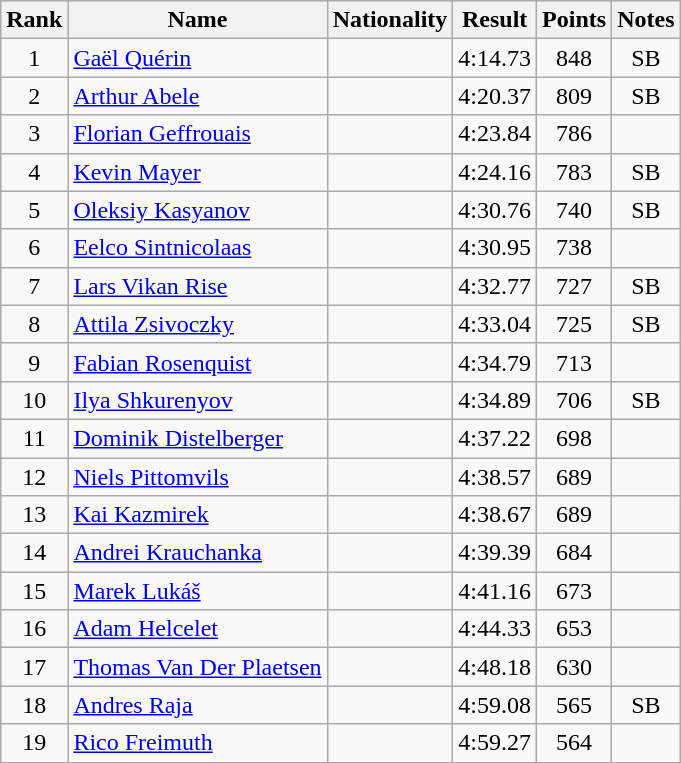<table class="wikitable sortable" style="text-align:center">
<tr>
<th>Rank</th>
<th>Name</th>
<th>Nationality</th>
<th>Result</th>
<th>Points</th>
<th>Notes</th>
</tr>
<tr>
<td>1</td>
<td align="left"><a href='#'>Gaël Quérin</a></td>
<td align=left></td>
<td>4:14.73</td>
<td>848</td>
<td>SB</td>
</tr>
<tr>
<td>2</td>
<td align="left"><a href='#'>Arthur Abele</a></td>
<td align=left></td>
<td>4:20.37</td>
<td>809</td>
<td>SB</td>
</tr>
<tr>
<td>3</td>
<td align="left"><a href='#'>Florian Geffrouais</a></td>
<td align=left></td>
<td>4:23.84</td>
<td>786</td>
<td></td>
</tr>
<tr>
<td>4</td>
<td align="left"><a href='#'>Kevin Mayer</a></td>
<td align=left></td>
<td>4:24.16</td>
<td>783</td>
<td>SB</td>
</tr>
<tr>
<td>5</td>
<td align="left"><a href='#'>Oleksiy Kasyanov</a></td>
<td align=left></td>
<td>4:30.76</td>
<td>740</td>
<td>SB</td>
</tr>
<tr>
<td>6</td>
<td align="left"><a href='#'>Eelco Sintnicolaas</a></td>
<td align=left></td>
<td>4:30.95</td>
<td>738</td>
<td></td>
</tr>
<tr>
<td>7</td>
<td align="left"><a href='#'>Lars Vikan Rise</a></td>
<td align=left></td>
<td>4:32.77</td>
<td>727</td>
<td>SB</td>
</tr>
<tr>
<td>8</td>
<td align="left"><a href='#'>Attila Zsivoczky</a></td>
<td align=left></td>
<td>4:33.04</td>
<td>725</td>
<td>SB</td>
</tr>
<tr>
<td>9</td>
<td align="left"><a href='#'>Fabian Rosenquist</a></td>
<td align=left></td>
<td>4:34.79</td>
<td>713</td>
<td></td>
</tr>
<tr>
<td>10</td>
<td align="left"><a href='#'>Ilya Shkurenyov</a></td>
<td align=left></td>
<td>4:34.89</td>
<td>706</td>
<td>SB</td>
</tr>
<tr>
<td>11</td>
<td align="left"><a href='#'>Dominik Distelberger</a></td>
<td align=left></td>
<td>4:37.22</td>
<td>698</td>
<td></td>
</tr>
<tr>
<td>12</td>
<td align="left"><a href='#'>Niels Pittomvils</a></td>
<td align=left></td>
<td>4:38.57</td>
<td>689</td>
<td></td>
</tr>
<tr>
<td>13</td>
<td align="left"><a href='#'>Kai Kazmirek</a></td>
<td align=left></td>
<td>4:38.67</td>
<td>689</td>
<td></td>
</tr>
<tr>
<td>14</td>
<td align="left"><a href='#'>Andrei Krauchanka</a></td>
<td align=left></td>
<td>4:39.39</td>
<td>684</td>
<td></td>
</tr>
<tr>
<td>15</td>
<td align="left"><a href='#'>Marek Lukáš</a></td>
<td align=left></td>
<td>4:41.16</td>
<td>673</td>
<td></td>
</tr>
<tr>
<td>16</td>
<td align="left"><a href='#'>Adam Helcelet</a></td>
<td align=left></td>
<td>4:44.33</td>
<td>653</td>
<td></td>
</tr>
<tr>
<td>17</td>
<td align="left"><a href='#'>Thomas Van Der Plaetsen</a></td>
<td align=left></td>
<td>4:48.18</td>
<td>630</td>
<td></td>
</tr>
<tr>
<td>18</td>
<td align="left"><a href='#'>Andres Raja</a></td>
<td align=left></td>
<td>4:59.08</td>
<td>565</td>
<td>SB</td>
</tr>
<tr>
<td>19</td>
<td align="left"><a href='#'>Rico Freimuth</a></td>
<td align=left></td>
<td>4:59.27</td>
<td>564</td>
<td></td>
</tr>
</table>
